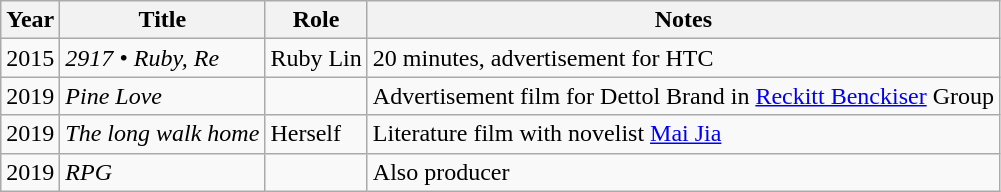<table class="wikitable">
<tr>
<th>Year</th>
<th>Title</th>
<th>Role</th>
<th class="unsortable">Notes</th>
</tr>
<tr>
<td>2015</td>
<td><em>2917 • Ruby, Re</em></td>
<td>Ruby Lin</td>
<td>20 minutes, advertisement for HTC</td>
</tr>
<tr>
<td>2019</td>
<td><em>Pine Love</em></td>
<td></td>
<td>Advertisement film for Dettol Brand in <a href='#'>Reckitt Benckiser</a> Group</td>
</tr>
<tr>
<td>2019</td>
<td><em>The long walk home</em></td>
<td>Herself</td>
<td>Literature film with novelist <a href='#'>Mai Jia</a></td>
</tr>
<tr>
<td>2019</td>
<td><em>RPG</em></td>
<td></td>
<td>Also producer</td>
</tr>
</table>
